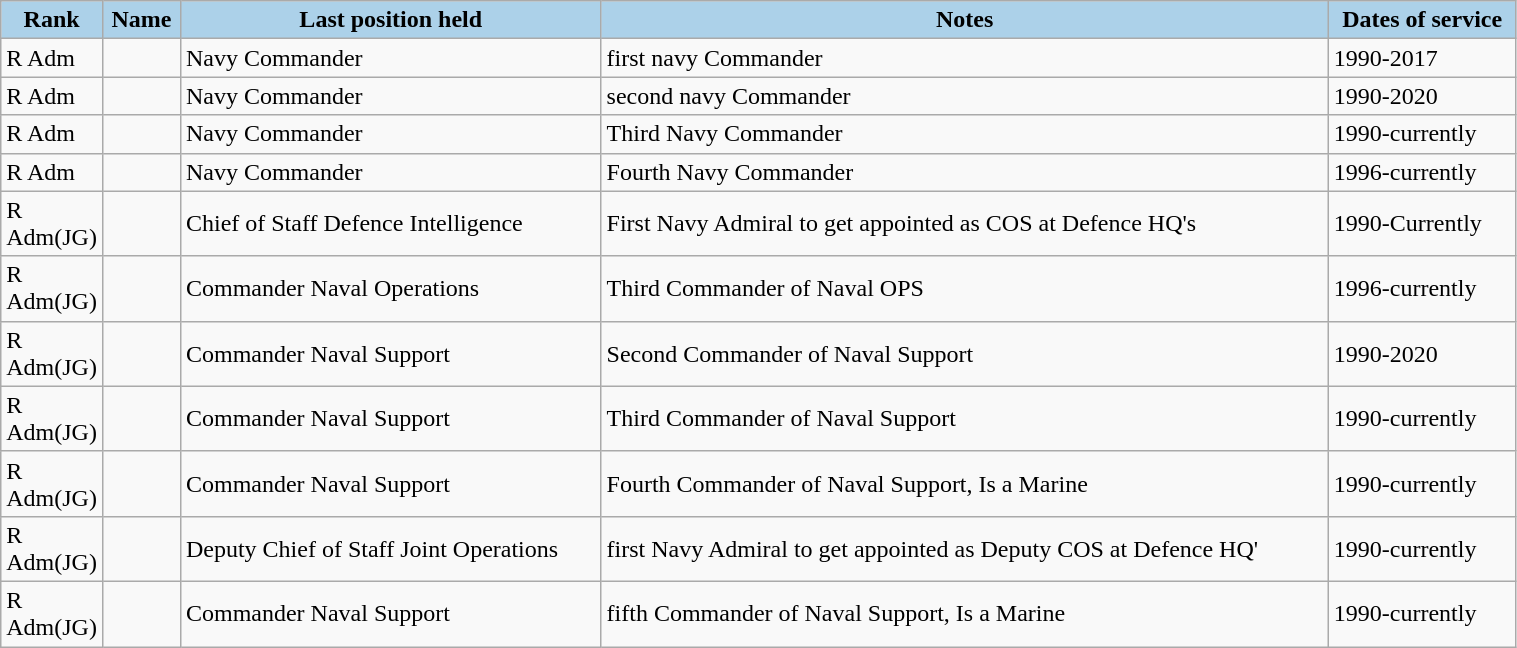<table class="wikitable sortable" style="width:80%;">
<tr>
<th style="width:60px; background:#acd1e9;">Rank</th>
<th style="background:#acd1e9;">Name</th>
<th style="background:#acd1e9;">Last position held</th>
<th style="background:#acd1e9;">Notes</th>
<th style="background:#acd1e9;">Dates of service</th>
</tr>
<tr>
<td>R Adm</td>
<td></td>
<td>Navy Commander</td>
<td>first navy Commander</td>
<td>1990-2017</td>
</tr>
<tr>
<td>R Adm</td>
<td></td>
<td>Navy Commander</td>
<td>second navy Commander</td>
<td>1990-2020</td>
</tr>
<tr>
<td>R Adm</td>
<td></td>
<td>Navy Commander</td>
<td>Third Navy Commander</td>
<td>1990-currently</td>
</tr>
<tr>
<td>R Adm</td>
<td></td>
<td>Navy Commander</td>
<td>Fourth Navy Commander</td>
<td>1996-currently</td>
</tr>
<tr>
<td>R Adm(JG)</td>
<td></td>
<td>Chief of Staff Defence Intelligence</td>
<td>First Navy Admiral to get appointed as COS at Defence HQ's</td>
<td>1990-Currently</td>
</tr>
<tr>
<td>R Adm(JG)</td>
<td></td>
<td>Commander Naval Operations</td>
<td>Third Commander of Naval OPS</td>
<td>1996-currently</td>
</tr>
<tr>
<td>R Adm(JG)</td>
<td></td>
<td>Commander Naval Support</td>
<td>Second Commander of Naval Support</td>
<td>1990-2020</td>
</tr>
<tr>
<td>R Adm(JG)</td>
<td></td>
<td>Commander Naval Support</td>
<td>Third Commander of Naval Support</td>
<td>1990-currently</td>
</tr>
<tr>
<td>R Adm(JG)</td>
<td></td>
<td>Commander Naval Support</td>
<td>Fourth Commander of Naval Support, Is a Marine</td>
<td>1990-currently</td>
</tr>
<tr>
<td>R Adm(JG)</td>
<td></td>
<td>Deputy Chief of Staff  Joint Operations</td>
<td>first Navy Admiral to get appointed as Deputy COS at Defence HQ'</td>
<td>1990-currently</td>
</tr>
<tr>
<td>R Adm(JG)</td>
<td></td>
<td>Commander Naval Support</td>
<td>fifth Commander of Naval Support, Is a Marine</td>
<td>1990-currently</td>
</tr>
</table>
